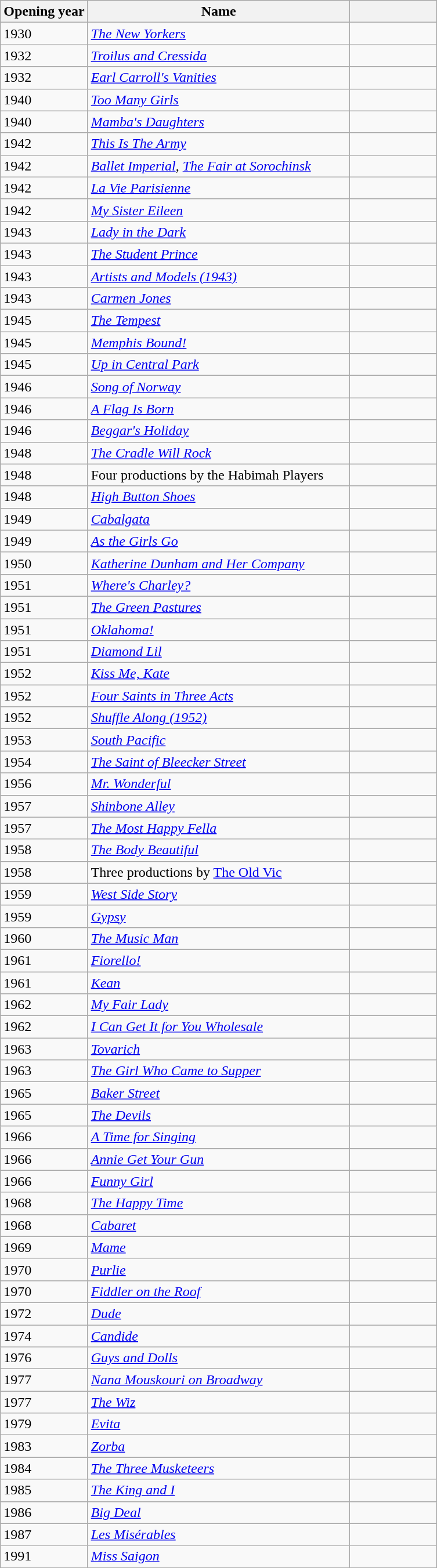<table class="wikitable sortable collapsible">
<tr>
<th width=20% scope="col">Opening year</th>
<th width=60% scope="col">Name</th>
<th width=20% scope="col" class="unsortable"></th>
</tr>
<tr>
<td>1930</td>
<td><em><a href='#'>The New Yorkers</a></em></td>
<td></td>
</tr>
<tr>
<td>1932</td>
<td><em><a href='#'>Troilus and Cressida</a></em></td>
<td></td>
</tr>
<tr>
<td>1932</td>
<td><em><a href='#'>Earl Carroll's Vanities</a></em></td>
<td></td>
</tr>
<tr>
<td>1940</td>
<td><em><a href='#'>Too Many Girls</a></em></td>
<td></td>
</tr>
<tr>
<td>1940</td>
<td><em><a href='#'>Mamba's Daughters</a></em></td>
<td></td>
</tr>
<tr>
<td>1942</td>
<td><em><a href='#'>This Is The Army</a></em></td>
<td></td>
</tr>
<tr>
<td>1942</td>
<td><em><a href='#'>Ballet Imperial</a></em>, <em><a href='#'>The Fair at Sorochinsk</a></em></td>
<td></td>
</tr>
<tr>
<td>1942</td>
<td><em><a href='#'>La Vie Parisienne</a></em></td>
<td></td>
</tr>
<tr>
<td>1942</td>
<td><em><a href='#'>My Sister Eileen</a></em></td>
<td></td>
</tr>
<tr>
<td>1943</td>
<td><em><a href='#'>Lady in the Dark</a></em></td>
<td></td>
</tr>
<tr>
<td>1943</td>
<td><em><a href='#'>The Student Prince</a></em></td>
<td></td>
</tr>
<tr>
<td>1943</td>
<td><em><a href='#'>Artists and Models (1943)</a></em></td>
<td></td>
</tr>
<tr>
<td>1943</td>
<td><em><a href='#'>Carmen Jones</a></em></td>
<td></td>
</tr>
<tr>
<td>1945</td>
<td><em><a href='#'>The Tempest</a></em></td>
<td></td>
</tr>
<tr>
<td>1945</td>
<td><em><a href='#'>Memphis Bound!</a></em></td>
<td></td>
</tr>
<tr>
<td>1945</td>
<td><em><a href='#'>Up in Central Park</a></em></td>
<td></td>
</tr>
<tr>
<td>1946</td>
<td><em><a href='#'>Song of Norway</a></em></td>
<td></td>
</tr>
<tr>
<td>1946</td>
<td><em><a href='#'>A Flag Is Born</a></em></td>
<td></td>
</tr>
<tr>
<td>1946</td>
<td><em><a href='#'>Beggar's Holiday</a></em></td>
<td></td>
</tr>
<tr>
<td>1948</td>
<td><em><a href='#'>The Cradle Will Rock</a></em></td>
<td></td>
</tr>
<tr>
<td>1948</td>
<td>Four productions by the Habimah Players</td>
<td></td>
</tr>
<tr>
<td>1948</td>
<td><em><a href='#'>High Button Shoes</a></em></td>
<td></td>
</tr>
<tr>
<td>1949</td>
<td><em><a href='#'>Cabalgata</a></em></td>
<td></td>
</tr>
<tr>
<td>1949</td>
<td><em><a href='#'>As the Girls Go</a></em></td>
<td></td>
</tr>
<tr>
<td>1950</td>
<td><em><a href='#'>Katherine Dunham and Her Company</a></em></td>
<td></td>
</tr>
<tr>
<td>1951</td>
<td><em><a href='#'>Where's Charley?</a></em></td>
<td></td>
</tr>
<tr>
<td>1951</td>
<td><em><a href='#'>The Green Pastures</a></em></td>
<td></td>
</tr>
<tr>
<td>1951</td>
<td><em><a href='#'>Oklahoma!</a></em></td>
<td></td>
</tr>
<tr>
<td>1951</td>
<td><em><a href='#'>Diamond Lil</a></em></td>
<td></td>
</tr>
<tr>
<td>1952</td>
<td><em><a href='#'>Kiss Me, Kate</a></em></td>
<td></td>
</tr>
<tr>
<td>1952</td>
<td><em><a href='#'>Four Saints in Three Acts</a></em></td>
<td></td>
</tr>
<tr>
<td>1952</td>
<td><em><a href='#'>Shuffle Along (1952)</a></em></td>
<td></td>
</tr>
<tr>
<td>1953</td>
<td><em><a href='#'>South Pacific</a></em></td>
<td></td>
</tr>
<tr>
<td>1954</td>
<td><em><a href='#'>The Saint of Bleecker Street</a></em></td>
<td></td>
</tr>
<tr>
<td>1956</td>
<td><em><a href='#'>Mr. Wonderful</a></em></td>
<td></td>
</tr>
<tr>
<td>1957</td>
<td><em><a href='#'>Shinbone Alley</a></em></td>
<td></td>
</tr>
<tr>
<td>1957</td>
<td><em><a href='#'>The Most Happy Fella</a></em></td>
<td></td>
</tr>
<tr>
<td>1958</td>
<td><em><a href='#'>The Body Beautiful</a></em></td>
<td></td>
</tr>
<tr>
<td>1958</td>
<td>Three productions by <a href='#'>The Old Vic</a></td>
<td></td>
</tr>
<tr>
<td>1959</td>
<td><em><a href='#'>West Side Story</a></em></td>
<td></td>
</tr>
<tr>
<td>1959</td>
<td><em><a href='#'>Gypsy</a></em></td>
<td></td>
</tr>
<tr>
<td>1960</td>
<td><em><a href='#'>The Music Man</a></em></td>
<td></td>
</tr>
<tr>
<td>1961</td>
<td><em><a href='#'>Fiorello!</a></em></td>
<td></td>
</tr>
<tr>
<td>1961</td>
<td><em><a href='#'>Kean</a></em></td>
<td></td>
</tr>
<tr>
<td>1962</td>
<td><em><a href='#'>My Fair Lady</a></em></td>
<td></td>
</tr>
<tr>
<td>1962</td>
<td><em><a href='#'>I Can Get It for You Wholesale</a></em></td>
<td></td>
</tr>
<tr>
<td>1963</td>
<td><em><a href='#'>Tovarich</a></em></td>
<td></td>
</tr>
<tr>
<td>1963</td>
<td><em><a href='#'>The Girl Who Came to Supper</a></em></td>
<td></td>
</tr>
<tr>
<td>1965</td>
<td><em><a href='#'>Baker Street</a></em></td>
<td></td>
</tr>
<tr>
<td>1965</td>
<td><em><a href='#'>The Devils</a></em></td>
<td></td>
</tr>
<tr>
<td>1966</td>
<td><em><a href='#'>A Time for Singing</a></em></td>
<td></td>
</tr>
<tr>
<td>1966</td>
<td><em><a href='#'>Annie Get Your Gun</a></em></td>
<td></td>
</tr>
<tr>
<td>1966</td>
<td><em><a href='#'>Funny Girl</a></em></td>
<td></td>
</tr>
<tr>
<td>1968</td>
<td><em><a href='#'>The Happy Time</a></em></td>
<td></td>
</tr>
<tr>
<td>1968</td>
<td><em><a href='#'>Cabaret</a></em></td>
<td></td>
</tr>
<tr>
<td>1969</td>
<td><em><a href='#'>Mame</a></em></td>
<td></td>
</tr>
<tr>
<td>1970</td>
<td><em><a href='#'>Purlie</a></em></td>
<td></td>
</tr>
<tr>
<td>1970</td>
<td><em><a href='#'>Fiddler on the Roof</a></em></td>
<td></td>
</tr>
<tr>
<td>1972</td>
<td><em><a href='#'>Dude</a></em></td>
<td></td>
</tr>
<tr>
<td>1974</td>
<td><em><a href='#'>Candide</a></em></td>
<td></td>
</tr>
<tr>
<td>1976</td>
<td><em><a href='#'>Guys and Dolls</a></em></td>
<td></td>
</tr>
<tr>
<td>1977</td>
<td><em><a href='#'>Nana Mouskouri on Broadway</a></em></td>
<td></td>
</tr>
<tr>
<td>1977</td>
<td><em><a href='#'>The Wiz</a></em></td>
<td></td>
</tr>
<tr>
<td>1979</td>
<td><em><a href='#'>Evita</a></em></td>
<td></td>
</tr>
<tr>
<td>1983</td>
<td><em><a href='#'>Zorba</a></em></td>
<td></td>
</tr>
<tr>
<td>1984</td>
<td><em><a href='#'>The Three Musketeers</a></em></td>
<td></td>
</tr>
<tr>
<td>1985</td>
<td><em><a href='#'>The King and I</a></em></td>
<td></td>
</tr>
<tr>
<td>1986</td>
<td><em><a href='#'>Big Deal</a></em></td>
<td></td>
</tr>
<tr>
<td>1987</td>
<td><em><a href='#'>Les Misérables</a></em></td>
<td></td>
</tr>
<tr>
<td>1991</td>
<td><em><a href='#'>Miss Saigon</a></em></td>
<td></td>
</tr>
</table>
